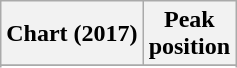<table class="wikitable sortable plainrowheaders">
<tr>
<th scope="col">Chart (2017)</th>
<th scope="col">Peak<br>position</th>
</tr>
<tr>
</tr>
<tr>
</tr>
<tr>
</tr>
<tr>
</tr>
<tr>
</tr>
<tr>
</tr>
<tr>
</tr>
<tr>
</tr>
<tr>
</tr>
<tr>
</tr>
</table>
